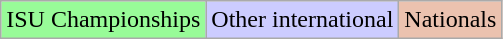<table class="wikitable">
<tr>
<td bgcolor="98FB98">ISU Championships</td>
<td bgcolor="#CCCCFF">Other international</td>
<td bgcolor="#EBC2AF">Nationals</td>
</tr>
</table>
